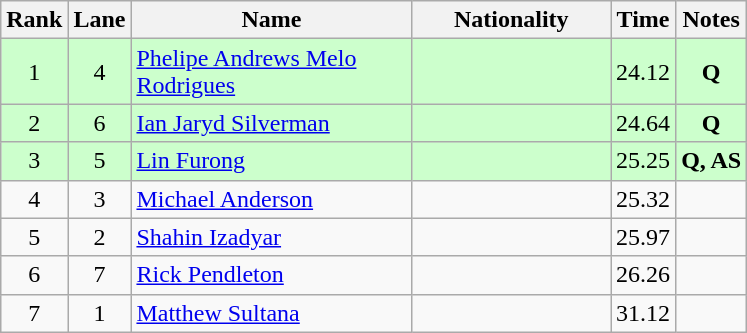<table class="wikitable sortable" style="text-align:center">
<tr>
<th>Rank</th>
<th>Lane</th>
<th style="width:180px">Name</th>
<th style="width:125px">Nationality</th>
<th>Time</th>
<th>Notes</th>
</tr>
<tr style="background:#cfc;">
<td>1</td>
<td>4</td>
<td style="text-align:left;"><a href='#'>Phelipe Andrews Melo Rodrigues</a></td>
<td style="text-align:left;"></td>
<td>24.12</td>
<td><strong>Q</strong></td>
</tr>
<tr style="background:#cfc;">
<td>2</td>
<td>6</td>
<td style="text-align:left;"><a href='#'>Ian Jaryd Silverman</a></td>
<td style="text-align:left;"></td>
<td>24.64</td>
<td><strong>Q</strong></td>
</tr>
<tr style="background:#cfc;">
<td>3</td>
<td>5</td>
<td style="text-align:left;"><a href='#'>Lin Furong</a></td>
<td style="text-align:left;"></td>
<td>25.25</td>
<td><strong>Q, AS</strong></td>
</tr>
<tr>
<td>4</td>
<td>3</td>
<td style="text-align:left;"><a href='#'>Michael Anderson</a></td>
<td style="text-align:left;"></td>
<td>25.32</td>
<td></td>
</tr>
<tr>
<td>5</td>
<td>2</td>
<td style="text-align:left;"><a href='#'>Shahin Izadyar</a></td>
<td style="text-align:left;"></td>
<td>25.97</td>
<td></td>
</tr>
<tr>
<td>6</td>
<td>7</td>
<td style="text-align:left;"><a href='#'>Rick Pendleton</a></td>
<td style="text-align:left;"></td>
<td>26.26</td>
<td></td>
</tr>
<tr>
<td>7</td>
<td>1</td>
<td style="text-align:left;"><a href='#'>Matthew Sultana</a></td>
<td style="text-align:left;"></td>
<td>31.12</td>
<td></td>
</tr>
</table>
